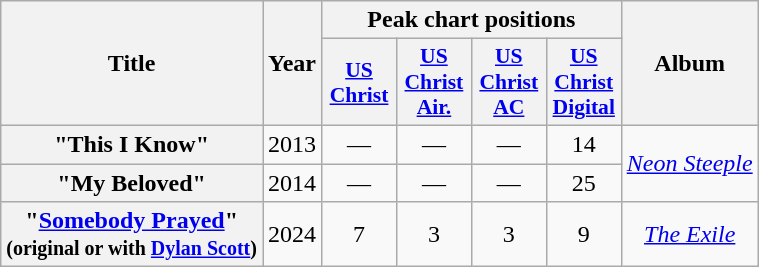<table class="wikitable plainrowheaders" style="text-align:center;">
<tr>
<th rowspan="2" scope="col">Title</th>
<th rowspan="2" scope="col">Year</th>
<th colspan="4">Peak chart positions</th>
<th rowspan="2" scope="col">Album</th>
</tr>
<tr>
<th scope="col" style="width:3em;font-size:90%;"><a href='#'>US<br>Christ</a><br></th>
<th scope="col" style="width:3em;font-size:90%;"><a href='#'>US<br>Christ Air.</a><br></th>
<th scope="col" style="width:3em;font-size:90%;"><a href='#'>US<br>Christ AC</a><br></th>
<th scope="col" style="width:3em;font-size:90%;"><a href='#'>US Christ<br>Digital</a><br></th>
</tr>
<tr>
<th scope="row">"This I Know"</th>
<td>2013</td>
<td>—</td>
<td>—</td>
<td>—</td>
<td>14</td>
<td rowspan="2"><em><a href='#'>Neon Steeple</a></em></td>
</tr>
<tr>
<th scope="row">"My Beloved"</th>
<td>2014</td>
<td>—</td>
<td>—</td>
<td>—</td>
<td>25</td>
</tr>
<tr>
<th scope="row">"<a href='#'>Somebody Prayed</a>"<small><br>(original or with <a href='#'>Dylan Scott</a>)</small></th>
<td>2024</td>
<td>7</td>
<td>3</td>
<td>3</td>
<td>9</td>
<td><em><a href='#'>The Exile</a></em></td>
</tr>
</table>
